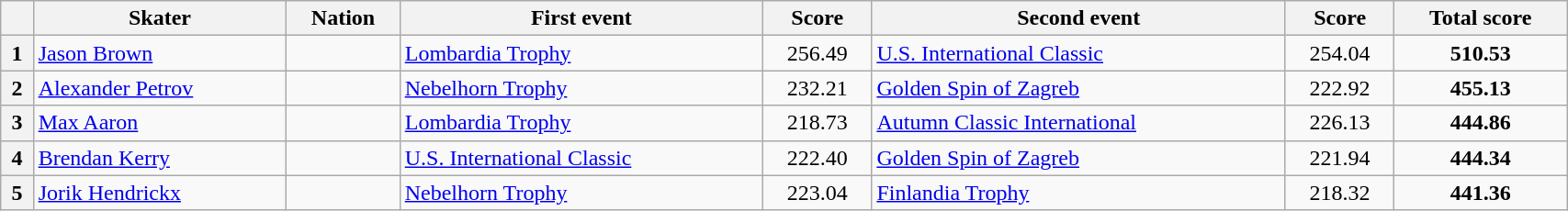<table class="wikitable unsortable" style="text-align:left; width:90%">
<tr>
<th scope="col"></th>
<th scope="col">Skater</th>
<th scope="col">Nation</th>
<th scope="col">First event</th>
<th scope="col">Score</th>
<th scope="col">Second event</th>
<th scope="col">Score</th>
<th scope="col">Total score</th>
</tr>
<tr>
<th scope="row">1</th>
<td><a href='#'>Jason Brown</a></td>
<td></td>
<td><a href='#'>Lombardia Trophy</a></td>
<td style="text-align:center">256.49</td>
<td><a href='#'>U.S. International Classic</a></td>
<td style="text-align:center">254.04</td>
<td style="text-align:center"><strong>510.53</strong></td>
</tr>
<tr>
<th scope="row">2</th>
<td><a href='#'>Alexander Petrov</a></td>
<td></td>
<td><a href='#'>Nebelhorn Trophy</a></td>
<td style="text-align:center">232.21</td>
<td><a href='#'>Golden Spin of Zagreb</a></td>
<td style="text-align:center">222.92</td>
<td style="text-align:center"><strong>455.13</strong></td>
</tr>
<tr>
<th scope="row">3</th>
<td><a href='#'>Max Aaron</a></td>
<td></td>
<td><a href='#'>Lombardia Trophy</a></td>
<td style="text-align:center">218.73</td>
<td><a href='#'>Autumn Classic International</a></td>
<td style="text-align:center">226.13</td>
<td style="text-align:center"><strong>444.86</strong></td>
</tr>
<tr>
<th scope="row">4</th>
<td><a href='#'>Brendan Kerry</a></td>
<td></td>
<td><a href='#'>U.S. International Classic</a></td>
<td style="text-align:center">222.40</td>
<td><a href='#'>Golden Spin of Zagreb</a></td>
<td style="text-align:center">221.94</td>
<td style="text-align:center"><strong>444.34</strong></td>
</tr>
<tr>
<th scope="row">5</th>
<td><a href='#'>Jorik Hendrickx</a></td>
<td></td>
<td><a href='#'>Nebelhorn Trophy</a></td>
<td style="text-align:center">223.04</td>
<td><a href='#'>Finlandia Trophy</a></td>
<td style="text-align:center">218.32</td>
<td style="text-align:center"><strong>441.36</strong></td>
</tr>
</table>
